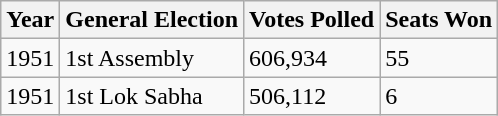<table class="wikitable">
<tr>
<th>Year</th>
<th>General Election</th>
<th>Votes Polled</th>
<th>Seats Won</th>
</tr>
<tr>
<td>1951</td>
<td>1st Assembly</td>
<td>606,934</td>
<td>55</td>
</tr>
<tr>
<td>1951</td>
<td>1st Lok Sabha</td>
<td>506,112</td>
<td>6</td>
</tr>
</table>
